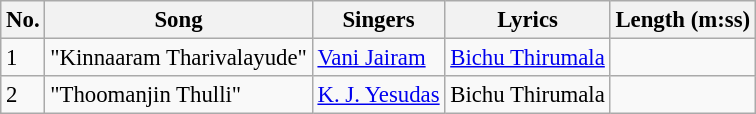<table class="wikitable" style="font-size:95%;">
<tr>
<th>No.</th>
<th>Song</th>
<th>Singers</th>
<th>Lyrics</th>
<th>Length (m:ss)</th>
</tr>
<tr>
<td>1</td>
<td>"Kinnaaram Tharivalayude"</td>
<td><a href='#'>Vani Jairam</a></td>
<td><a href='#'>Bichu Thirumala</a></td>
<td></td>
</tr>
<tr>
<td>2</td>
<td>"Thoomanjin Thulli"</td>
<td><a href='#'>K. J. Yesudas</a></td>
<td>Bichu Thirumala</td>
<td></td>
</tr>
</table>
